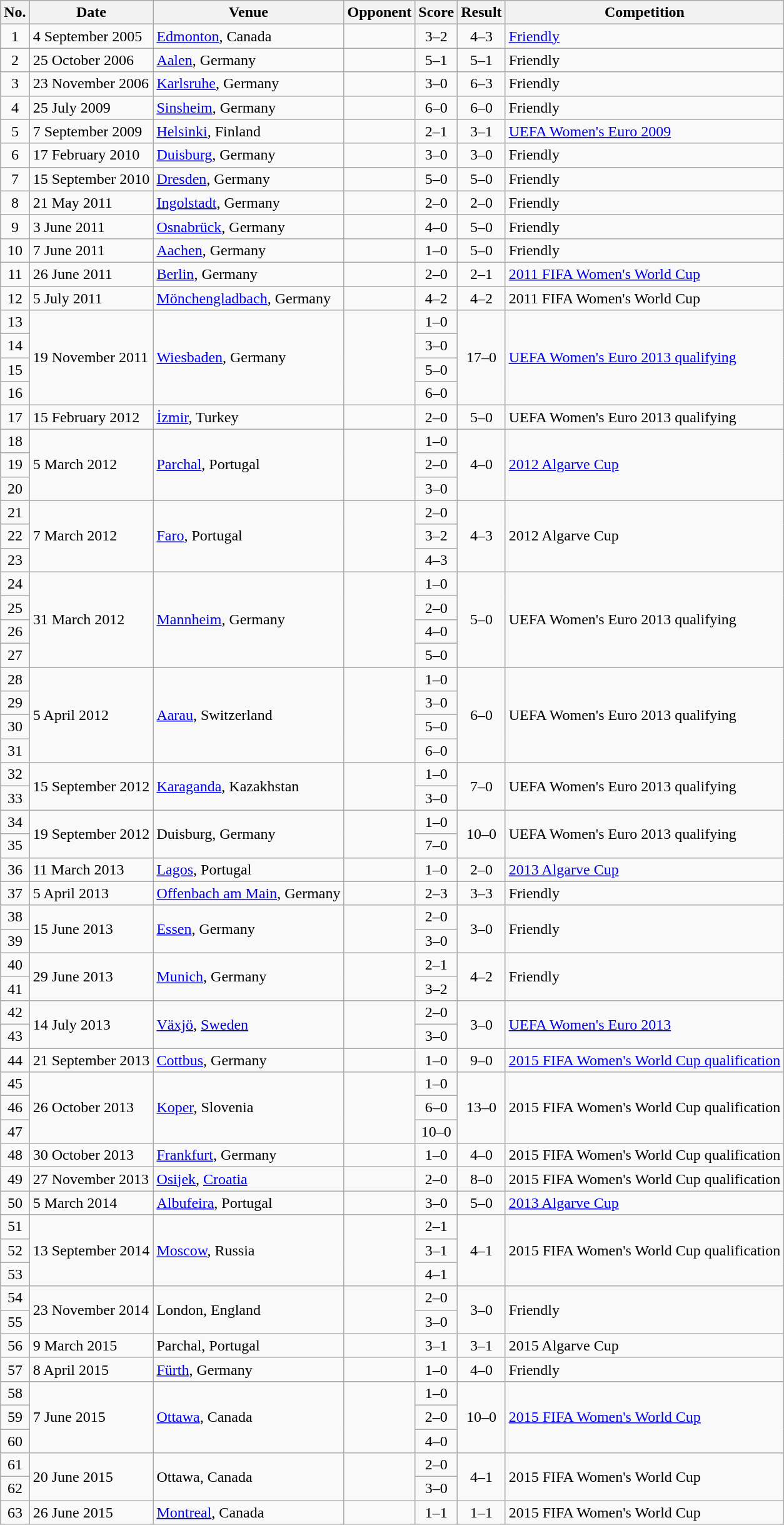<table class="wikitable sortable">
<tr>
<th scope="col">No.</th>
<th scope="col">Date</th>
<th scope="col">Venue</th>
<th scope="col">Opponent</th>
<th scope="col">Score</th>
<th scope="col">Result</th>
<th scope="col">Competition</th>
</tr>
<tr>
<td align="center">1</td>
<td>4 September 2005</td>
<td><a href='#'>Edmonton</a>, Canada</td>
<td></td>
<td align="center">3–2</td>
<td align="center">4–3</td>
<td><a href='#'>Friendly</a></td>
</tr>
<tr>
<td align="center">2</td>
<td>25 October 2006</td>
<td><a href='#'>Aalen</a>, Germany</td>
<td></td>
<td align="center">5–1</td>
<td align="center">5–1</td>
<td>Friendly</td>
</tr>
<tr>
<td align="center">3</td>
<td>23 November 2006</td>
<td><a href='#'>Karlsruhe</a>, Germany</td>
<td></td>
<td align="center">3–0</td>
<td align="center">6–3</td>
<td>Friendly</td>
</tr>
<tr>
<td align="center">4</td>
<td>25 July 2009</td>
<td><a href='#'>Sinsheim</a>, Germany</td>
<td></td>
<td align="center">6–0</td>
<td align="center">6–0</td>
<td>Friendly</td>
</tr>
<tr>
<td align="center">5</td>
<td>7 September 2009</td>
<td><a href='#'>Helsinki</a>, Finland</td>
<td></td>
<td align="center">2–1</td>
<td align="center">3–1</td>
<td><a href='#'>UEFA Women's Euro 2009</a></td>
</tr>
<tr>
<td align="center">6</td>
<td>17 February 2010</td>
<td><a href='#'>Duisburg</a>, Germany</td>
<td></td>
<td align="center">3–0</td>
<td align="center">3–0</td>
<td>Friendly</td>
</tr>
<tr>
<td align="center">7</td>
<td>15 September 2010</td>
<td><a href='#'>Dresden</a>, Germany</td>
<td></td>
<td align="center">5–0</td>
<td align="center">5–0</td>
<td>Friendly</td>
</tr>
<tr>
<td align="center">8</td>
<td>21 May 2011</td>
<td><a href='#'>Ingolstadt</a>, Germany</td>
<td></td>
<td align="center">2–0</td>
<td align="center">2–0</td>
<td>Friendly</td>
</tr>
<tr>
<td align="center">9</td>
<td>3 June 2011</td>
<td><a href='#'>Osnabrück</a>, Germany</td>
<td></td>
<td align="center">4–0</td>
<td align="center">5–0</td>
<td>Friendly</td>
</tr>
<tr>
<td align="center">10</td>
<td>7 June 2011</td>
<td><a href='#'>Aachen</a>, Germany</td>
<td></td>
<td align="center">1–0</td>
<td align="center">5–0</td>
<td>Friendly</td>
</tr>
<tr>
<td align="center">11</td>
<td>26 June 2011</td>
<td><a href='#'>Berlin</a>, Germany</td>
<td></td>
<td align="center">2–0</td>
<td align="center">2–1</td>
<td><a href='#'>2011 FIFA Women's World Cup</a></td>
</tr>
<tr>
<td align="center">12</td>
<td>5 July 2011</td>
<td><a href='#'>Mönchengladbach</a>, Germany</td>
<td></td>
<td align="center">4–2</td>
<td align="center">4–2</td>
<td>2011 FIFA Women's World Cup</td>
</tr>
<tr>
<td align="center">13</td>
<td rowspan="4">19 November 2011</td>
<td rowspan="4"><a href='#'>Wiesbaden</a>, Germany</td>
<td rowspan="4"></td>
<td align="center">1–0</td>
<td rowspan="4" style="text-align:center">17–0</td>
<td rowspan="4"><a href='#'>UEFA Women's Euro 2013 qualifying</a></td>
</tr>
<tr>
<td align="center">14</td>
<td align="center">3–0</td>
</tr>
<tr>
<td align="center">15</td>
<td align="center">5–0</td>
</tr>
<tr>
<td align="center">16</td>
<td align="center">6–0</td>
</tr>
<tr>
<td align="center">17</td>
<td>15 February 2012</td>
<td><a href='#'>İzmir</a>, Turkey</td>
<td></td>
<td align="center">2–0</td>
<td align="center">5–0</td>
<td>UEFA Women's Euro 2013 qualifying</td>
</tr>
<tr>
<td align="center">18</td>
<td rowspan="3">5 March 2012</td>
<td rowspan="3"><a href='#'>Parchal</a>, Portugal</td>
<td rowspan="3"></td>
<td align="center">1–0</td>
<td rowspan="3" style="text-align:center">4–0</td>
<td rowspan="3"><a href='#'>2012 Algarve Cup</a></td>
</tr>
<tr>
<td align="center">19</td>
<td align="center">2–0</td>
</tr>
<tr>
<td align="center">20</td>
<td align=center>3–0</td>
</tr>
<tr>
<td align="center">21</td>
<td rowspan="3">7 March 2012</td>
<td rowspan="3"><a href='#'>Faro</a>, Portugal</td>
<td rowspan="3"></td>
<td align="center">2–0</td>
<td rowspan="3" style="text-align:center">4–3</td>
<td rowspan="3">2012 Algarve Cup</td>
</tr>
<tr>
<td align="center">22</td>
<td align="center">3–2</td>
</tr>
<tr>
<td align="center">23</td>
<td align=center>4–3</td>
</tr>
<tr>
<td align="center">24</td>
<td rowspan="4">31 March 2012</td>
<td rowspan="4"><a href='#'>Mannheim</a>, Germany</td>
<td rowspan="4"></td>
<td align="center">1–0</td>
<td rowspan="4" style="text-align:center">5–0</td>
<td rowspan="4">UEFA Women's Euro 2013 qualifying</td>
</tr>
<tr>
<td align="center">25</td>
<td align="center">2–0</td>
</tr>
<tr>
<td align="center">26</td>
<td align="center">4–0</td>
</tr>
<tr>
<td align="center">27</td>
<td align="center">5–0</td>
</tr>
<tr>
<td align="center">28</td>
<td rowspan="4">5 April 2012</td>
<td rowspan="4"><a href='#'>Aarau</a>, Switzerland</td>
<td rowspan="4"></td>
<td align="center">1–0</td>
<td rowspan="4" style="text-align:center">6–0</td>
<td rowspan="4">UEFA Women's Euro 2013 qualifying</td>
</tr>
<tr>
<td align="center">29</td>
<td align=center>3–0</td>
</tr>
<tr>
<td align="center">30</td>
<td align="center">5–0</td>
</tr>
<tr>
<td align="center">31</td>
<td align="center">6–0</td>
</tr>
<tr>
<td align="center">32</td>
<td rowspan="2">15 September 2012</td>
<td rowspan="2"><a href='#'>Karaganda</a>, Kazakhstan</td>
<td rowspan="2"></td>
<td align="center">1–0</td>
<td rowspan="2" style="text-align:center">7–0</td>
<td rowspan="2">UEFA Women's Euro 2013 qualifying</td>
</tr>
<tr>
<td align="center">33</td>
<td align="center">3–0</td>
</tr>
<tr>
<td align="center">34</td>
<td rowspan="2">19 September 2012</td>
<td rowspan="2">Duisburg, Germany</td>
<td rowspan="2"></td>
<td align="center">1–0</td>
<td rowspan="2" style="text-align:center">10–0</td>
<td rowspan="2">UEFA Women's Euro 2013 qualifying</td>
</tr>
<tr>
<td align="center">35</td>
<td align="center">7–0</td>
</tr>
<tr>
<td align="center">36</td>
<td>11 March 2013</td>
<td><a href='#'>Lagos</a>, Portugal</td>
<td></td>
<td align="center">1–0</td>
<td align="center">2–0</td>
<td><a href='#'>2013 Algarve Cup</a></td>
</tr>
<tr>
<td align="center">37</td>
<td>5 April 2013</td>
<td><a href='#'>Offenbach am Main</a>, Germany</td>
<td></td>
<td align="center">2–3</td>
<td align="center">3–3</td>
<td>Friendly</td>
</tr>
<tr>
<td align="center">38</td>
<td rowspan="2">15 June 2013</td>
<td rowspan="2"><a href='#'>Essen</a>, Germany</td>
<td rowspan="2"></td>
<td align="center">2–0</td>
<td rowspan="2" style="text-align:center">3–0</td>
<td rowspan="2">Friendly</td>
</tr>
<tr>
<td align="center">39</td>
<td align=center>3–0</td>
</tr>
<tr>
<td align="center">40</td>
<td rowspan="2">29 June 2013</td>
<td rowspan="2"><a href='#'>Munich</a>, Germany</td>
<td rowspan="2"></td>
<td align="center">2–1</td>
<td rowspan="2" style="text-align:center">4–2</td>
<td rowspan="2">Friendly</td>
</tr>
<tr>
<td align="center">41</td>
<td align=center>3–2</td>
</tr>
<tr>
<td align="center">42</td>
<td rowspan="2">14 July 2013</td>
<td rowspan="2"><a href='#'>Växjö</a>, <a href='#'>Sweden</a></td>
<td rowspan="2"></td>
<td align="center">2–0</td>
<td rowspan="2" style="text-align:center">3–0</td>
<td rowspan="2"><a href='#'>UEFA Women's Euro 2013</a></td>
</tr>
<tr>
<td align="center">43</td>
<td align="center">3–0</td>
</tr>
<tr>
<td align="center">44</td>
<td>21 September 2013</td>
<td><a href='#'>Cottbus</a>, Germany</td>
<td></td>
<td align="center">1–0</td>
<td align="center">9–0</td>
<td><a href='#'>2015 FIFA Women's World Cup qualification</a></td>
</tr>
<tr>
<td align="center">45</td>
<td rowspan="3">26 October 2013</td>
<td rowspan="3"><a href='#'>Koper</a>, Slovenia</td>
<td rowspan="3"></td>
<td align="center">1–0</td>
<td rowspan="3" style="text-align:center">13–0</td>
<td rowspan="3">2015 FIFA Women's World Cup qualification</td>
</tr>
<tr>
<td align="center">46</td>
<td align=center>6–0</td>
</tr>
<tr>
<td align="center">47</td>
<td align=center>10–0</td>
</tr>
<tr>
<td align="center">48</td>
<td>30 October 2013</td>
<td><a href='#'>Frankfurt</a>, Germany</td>
<td></td>
<td align="center">1–0</td>
<td align="center">4–0</td>
<td>2015 FIFA Women's World Cup qualification</td>
</tr>
<tr>
<td align="center">49</td>
<td>27 November 2013</td>
<td><a href='#'>Osijek</a>, <a href='#'>Croatia</a></td>
<td></td>
<td align="center">2–0</td>
<td align="center">8–0</td>
<td>2015 FIFA Women's World Cup qualification</td>
</tr>
<tr>
<td align="center">50</td>
<td>5 March 2014</td>
<td><a href='#'>Albufeira</a>, Portugal</td>
<td></td>
<td align="center">3–0</td>
<td align="center">5–0</td>
<td><a href='#'>2013 Algarve Cup</a></td>
</tr>
<tr>
<td align="center">51</td>
<td rowspan="3">13 September 2014</td>
<td rowspan="3"><a href='#'>Moscow</a>, Russia</td>
<td rowspan="3"></td>
<td align="center">2–1</td>
<td rowspan="3" style="text-align:center">4–1</td>
<td rowspan="3">2015 FIFA Women's World Cup qualification</td>
</tr>
<tr>
<td align="center">52</td>
<td align=center>3–1</td>
</tr>
<tr>
<td align="center">53</td>
<td align=center>4–1</td>
</tr>
<tr>
<td align="center">54</td>
<td rowspan="2">23 November 2014</td>
<td rowspan="2">London, England</td>
<td rowspan="2"></td>
<td align="center">2–0</td>
<td rowspan="2" style="text-align:center">3–0</td>
<td rowspan="2">Friendly</td>
</tr>
<tr>
<td align="center">55</td>
<td align="center">3–0</td>
</tr>
<tr>
<td align="center">56</td>
<td>9 March 2015</td>
<td>Parchal, Portugal</td>
<td></td>
<td align="center">3–1</td>
<td align="center">3–1</td>
<td>2015 Algarve Cup</td>
</tr>
<tr>
<td align="center">57</td>
<td>8 April 2015</td>
<td><a href='#'>Fürth</a>, Germany</td>
<td></td>
<td align="center">1–0</td>
<td align="center">4–0</td>
<td>Friendly</td>
</tr>
<tr>
<td align="center">58</td>
<td rowspan="3">7 June 2015</td>
<td rowspan="3"><a href='#'>Ottawa</a>, Canada</td>
<td rowspan="3"></td>
<td align="center">1–0</td>
<td rowspan="3" style="text-align:center">10–0</td>
<td rowspan="3"><a href='#'>2015 FIFA Women's World Cup</a></td>
</tr>
<tr>
<td align="center">59</td>
<td align=center>2–0</td>
</tr>
<tr>
<td align="center">60</td>
<td align=center>4–0</td>
</tr>
<tr>
<td align="center">61</td>
<td rowspan="2">20 June 2015</td>
<td rowspan="2">Ottawa, Canada</td>
<td rowspan="2"></td>
<td align="center">2–0</td>
<td rowspan="2" style="text-align:center">4–1</td>
<td rowspan="2">2015 FIFA Women's World Cup</td>
</tr>
<tr>
<td align="center">62</td>
<td align=center>3–0</td>
</tr>
<tr>
<td align="center">63</td>
<td>26 June 2015</td>
<td><a href='#'>Montreal</a>, Canada</td>
<td></td>
<td align="center">1–1</td>
<td align="center">1–1</td>
<td>2015 FIFA Women's World Cup</td>
</tr>
</table>
